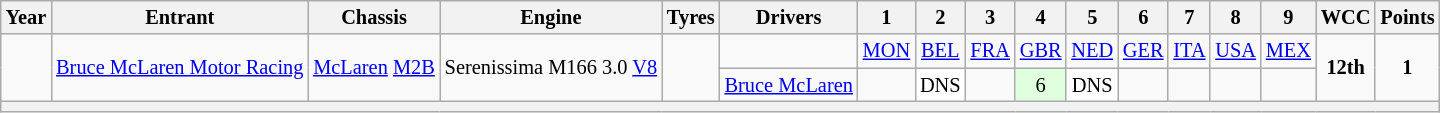<table class="wikitable" style="text-align:center; font-size:85%">
<tr>
<th>Year</th>
<th>Entrant</th>
<th>Chassis</th>
<th>Engine</th>
<th>Tyres</th>
<th>Drivers</th>
<th>1</th>
<th>2</th>
<th>3</th>
<th>4</th>
<th>5</th>
<th>6</th>
<th>7</th>
<th>8</th>
<th>9</th>
<th>WCC</th>
<th>Points</th>
</tr>
<tr>
<td rowspan="2"></td>
<td rowspan="2"><a href='#'>Bruce McLaren Motor Racing</a></td>
<td rowspan="2"><a href='#'>McLaren</a> <a href='#'>M2B</a></td>
<td rowspan="2">Serenissima M166 3.0 <a href='#'>V8</a></td>
<td rowspan="2"></td>
<td></td>
<td><a href='#'>MON</a></td>
<td><a href='#'>BEL</a></td>
<td><a href='#'>FRA</a></td>
<td><a href='#'>GBR</a></td>
<td><a href='#'>NED</a></td>
<td><a href='#'>GER</a></td>
<td><a href='#'>ITA</a></td>
<td><a href='#'>USA</a></td>
<td><a href='#'>MEX</a></td>
<td rowspan="2"><strong>12th</strong></td>
<td rowspan="2"><strong>1</strong></td>
</tr>
<tr>
<td style="text-align:left"> <a href='#'>Bruce McLaren</a></td>
<td></td>
<td style="background:#ffffff;">DNS</td>
<td></td>
<td style="background:#dfffdf;">6</td>
<td style="background:#ffffff;">DNS</td>
<td></td>
<td></td>
<td></td>
<td></td>
</tr>
<tr>
<th colspan="17"></th>
</tr>
</table>
